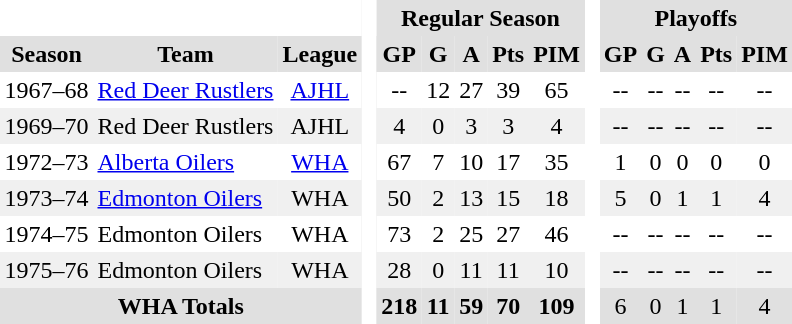<table BORDER="0" CELLPADDING="3" CELLSPACING="0" ID="Table3">
<tr ALIGN="center" bgcolor="#e0e0e0">
<th ALIGN="center" colspan="3" bgcolor="#ffffff"> </th>
<th ALIGN="center" rowspan="99" bgcolor="#ffffff"> </th>
<th ALIGN="center" colspan="5">Regular Season</th>
<th ALIGN="center" rowspan="99" bgcolor="#ffffff"> </th>
<th ALIGN="center" colspan="5">Playoffs</th>
</tr>
<tr ALIGN="center" bgcolor="#e0e0e0">
<th ALIGN="center">Season</th>
<th ALIGN="center">Team</th>
<th ALIGN="center">League</th>
<th ALIGN="center">GP</th>
<th ALIGN="center">G</th>
<th ALIGN="center">A</th>
<th ALIGN="center">Pts</th>
<th ALIGN="center">PIM</th>
<th ALIGN="center">GP</th>
<th ALIGN="center">G</th>
<th ALIGN="center">A</th>
<th ALIGN="center">Pts</th>
<th ALIGN="center">PIM</th>
</tr>
<tr ALIGN="center">
<td ALIGN="center">1967–68</td>
<td ALIGN="left"><a href='#'>Red Deer Rustlers</a></td>
<td ALIGN="center"><a href='#'>AJHL</a></td>
<td ALIGN="center">--</td>
<td ALIGN="center">12</td>
<td ALIGN="center">27</td>
<td ALIGN="center">39</td>
<td ALIGN="center">65</td>
<td ALIGN="center">--</td>
<td ALIGN="center">--</td>
<td ALIGN="center">--</td>
<td ALIGN="center">--</td>
<td ALIGN="center">--</td>
</tr>
<tr ALIGN="center" bgcolor="#f0f0f0">
<td ALIGN="center">1969–70</td>
<td ALIGN="left">Red Deer Rustlers</td>
<td ALIGN="center">AJHL</td>
<td ALIGN="center">4</td>
<td ALIGN="center">0</td>
<td ALIGN="center">3</td>
<td ALIGN="center">3</td>
<td ALIGN="center">4</td>
<td ALIGN="center">--</td>
<td ALIGN="center">--</td>
<td ALIGN="center">--</td>
<td ALIGN="center">--</td>
<td ALIGN="center">--</td>
</tr>
<tr ALIGN="center">
<td ALIGN="center">1972–73</td>
<td ALIGN="left"><a href='#'>Alberta Oilers</a></td>
<td ALIGN="center"><a href='#'>WHA</a></td>
<td ALIGN="center">67</td>
<td ALIGN="center">7</td>
<td ALIGN="center">10</td>
<td ALIGN="center">17</td>
<td ALIGN="center">35</td>
<td ALIGN="center">1</td>
<td ALIGN="center">0</td>
<td ALIGN="center">0</td>
<td ALIGN="center">0</td>
<td ALIGN="center">0</td>
</tr>
<tr ALIGN="center" bgcolor="#f0f0f0">
<td ALIGN="center">1973–74</td>
<td ALIGN="left"><a href='#'>Edmonton Oilers</a></td>
<td ALIGN="center">WHA</td>
<td ALIGN="center">50</td>
<td ALIGN="center">2</td>
<td ALIGN="center">13</td>
<td ALIGN="center">15</td>
<td ALIGN="center">18</td>
<td ALIGN="center">5</td>
<td ALIGN="center">0</td>
<td ALIGN="center">1</td>
<td ALIGN="center">1</td>
<td ALIGN="center">4</td>
</tr>
<tr ALIGN="center">
<td ALIGN="center">1974–75</td>
<td ALIGN="left">Edmonton Oilers</td>
<td ALIGN="center">WHA</td>
<td ALIGN="center">73</td>
<td ALIGN="center">2</td>
<td ALIGN="center">25</td>
<td ALIGN="center">27</td>
<td ALIGN="center">46</td>
<td ALIGN="center">--</td>
<td ALIGN="center">--</td>
<td ALIGN="center">--</td>
<td ALIGN="center">--</td>
<td ALIGN="center">--</td>
</tr>
<tr ALIGN="center" bgcolor="#f0f0f0">
<td ALIGN="center">1975–76</td>
<td ALIGN="left">Edmonton Oilers</td>
<td ALIGN="center">WHA</td>
<td ALIGN="center">28</td>
<td ALIGN="center">0</td>
<td ALIGN="center">11</td>
<td ALIGN="center">11</td>
<td ALIGN="center">10</td>
<td ALIGN="center">--</td>
<td ALIGN="center">--</td>
<td ALIGN="center">--</td>
<td ALIGN="center">--</td>
<td ALIGN="center">--</td>
</tr>
<tr ALIGN="center" bgcolor="#e0e0e0">
<th colspan="3">WHA Totals</th>
<th ALIGN="center">218</th>
<th ALIGN="center">11</th>
<th ALIGN="center">59</th>
<th ALIGN="center">70</th>
<th ALIGN="center">109</th>
<td ALIGN="center">6</td>
<td ALIGN="center">0</td>
<td ALIGN="center">1</td>
<td ALIGN="center">1</td>
<td ALIGN="center">4</td>
</tr>
</table>
